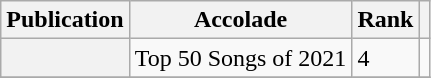<table class="sortable wikitable plainrowheaders  mw-collapsible">
<tr>
<th scope="col">Publication</th>
<th scope="col" class="unsortable">Accolade</th>
<th scope="col">Rank</th>
<th scope="col" class="unsortable"></th>
</tr>
<tr>
<th scope="row"><em></em></th>
<td>Top 50 Songs of 2021</td>
<td>4</td>
<td></td>
</tr>
<tr>
</tr>
</table>
